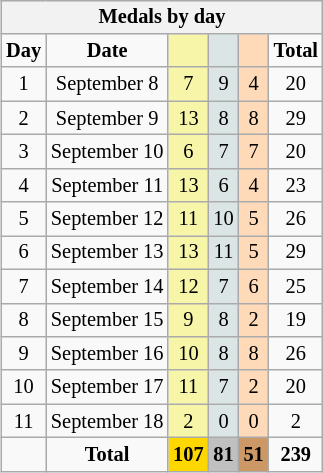<table class="wikitable" style="font-size:85%; float:right">
<tr align=center>
<th colspan=7>Medals by day</th>
</tr>
<tr align=center>
<td><strong>Day</strong></td>
<td><strong>Date</strong></td>
<td style="background:#f7f6a8;"></td>
<td style="background:#dce5e5;"></td>
<td style="background:#ffdab9;"></td>
<td><strong>Total</strong></td>
</tr>
<tr align=center>
<td>1</td>
<td>September 8</td>
<td style="background:#f7f6a8;">7</td>
<td style="background:#dce5e5;">9</td>
<td style="background:#ffdab9;">4</td>
<td>20</td>
</tr>
<tr align=center>
<td>2</td>
<td>September 9</td>
<td style="background:#f7f6a8;">13</td>
<td style="background:#dce5e5;">8</td>
<td style="background:#ffdab9;">8</td>
<td>29</td>
</tr>
<tr align=center>
<td>3</td>
<td>September 10</td>
<td style="background:#f7f6a8;">6</td>
<td style="background:#dce5e5;">7</td>
<td style="background:#ffdab9;">7</td>
<td>20</td>
</tr>
<tr align=center>
<td>4</td>
<td>September 11</td>
<td style="background:#f7f6a8;">13</td>
<td style="background:#dce5e5;">6</td>
<td style="background:#ffdab9;">4</td>
<td>23</td>
</tr>
<tr align=center>
<td>5</td>
<td>September 12</td>
<td style="background:#f7f6a8;">11</td>
<td style="background:#dce5e5;">10</td>
<td style="background:#ffdab9;">5</td>
<td>26</td>
</tr>
<tr align=center>
<td>6</td>
<td>September 13</td>
<td style="background:#f7f6a8;">13</td>
<td style="background:#dce5e5;">11</td>
<td style="background:#ffdab9;">5</td>
<td>29</td>
</tr>
<tr align=center>
<td>7</td>
<td>September 14</td>
<td style="background:#f7f6a8;">12</td>
<td style="background:#dce5e5;">7</td>
<td style="background:#ffdab9;">6</td>
<td>25</td>
</tr>
<tr align=center>
<td>8</td>
<td>September 15</td>
<td style="background:#f7f6a8;">9</td>
<td style="background:#dce5e5;">8</td>
<td style="background:#ffdab9;">2</td>
<td>19</td>
</tr>
<tr align=center>
<td>9</td>
<td>September 16</td>
<td style="background:#f7f6a8;">10</td>
<td style="background:#dce5e5;">8</td>
<td style="background:#ffdab9;">8</td>
<td>26</td>
</tr>
<tr align=center>
<td>10</td>
<td>September 17</td>
<td style="background:#f7f6a8;">11</td>
<td style="background:#dce5e5;">7</td>
<td style="background:#ffdab9;">2</td>
<td>20</td>
</tr>
<tr align=center>
<td>11</td>
<td>September 18</td>
<td style="background:#f7f6a8;">2</td>
<td style="background:#dce5e5;">0</td>
<td style="background:#ffdab9;">0</td>
<td>2</td>
</tr>
<tr align=center>
<td></td>
<td><strong>Total</strong></td>
<td style="background:gold;"><strong>107</strong></td>
<td style="background:silver;"><strong>81</strong></td>
<td style="background:#c96;"><strong>51</strong></td>
<td><strong>239</strong></td>
</tr>
</table>
